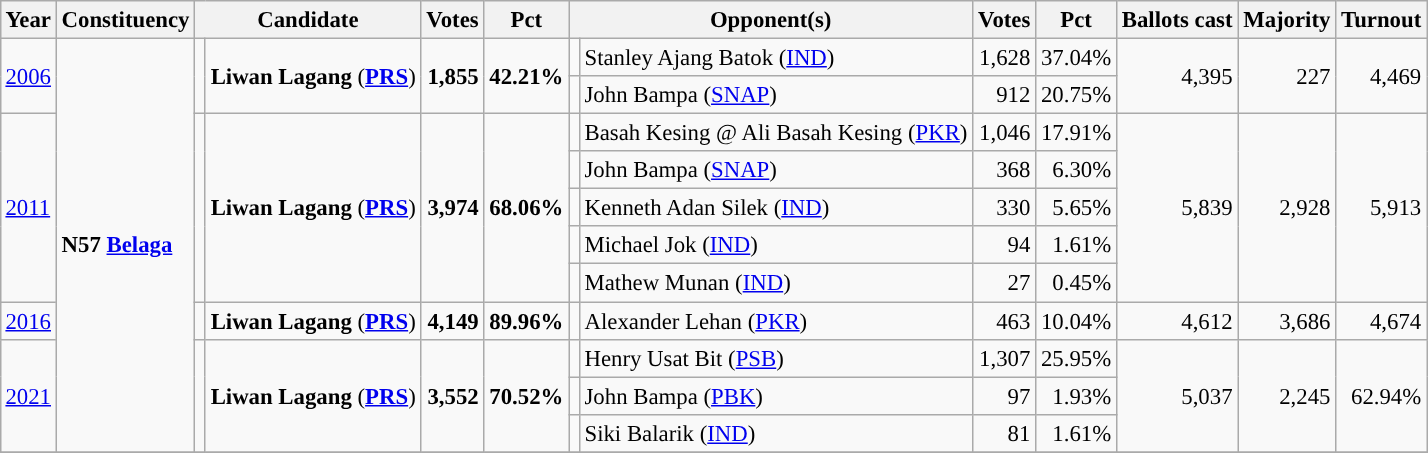<table class="wikitable" style="margin:0.5em ; font-size:95%">
<tr>
<th>Year</th>
<th>Constituency</th>
<th colspan=2>Candidate</th>
<th>Votes</th>
<th>Pct</th>
<th colspan=2>Opponent(s)</th>
<th>Votes</th>
<th>Pct</th>
<th>Ballots cast</th>
<th>Majority</th>
<th>Turnout</th>
</tr>
<tr>
<td rowspan="2"><a href='#'>2006</a></td>
<td rowspan="11"><strong>N57 <a href='#'>Belaga</a></strong></td>
<td rowspan="2" ></td>
<td rowspan="2"><strong>Liwan Lagang</strong> (<a href='#'><strong>PRS</strong></a>)</td>
<td style="text-align:right;" rowspan="2"><strong>1,855</strong></td>
<td rowspan="2" style="text-align:right;"><strong>42.21%</strong></td>
<td rowspan=1 ></td>
<td>Stanley Ajang Batok (<a href='#'>IND</a>)</td>
<td style="text-align:right;">1,628</td>
<td style="text-align:right;">37.04%</td>
<td style="text-align:right;" rowspan="2">4,395</td>
<td style="text-align:right;" rowspan="2">227</td>
<td style="text-align:right;" rowspan="2">4,469</td>
</tr>
<tr>
<td rowspan=1 ></td>
<td>John Bampa (<a href='#'>SNAP</a>)</td>
<td style="text-align:right;">912</td>
<td style="text-align:right;">20.75%</td>
</tr>
<tr>
<td rowspan="5"><a href='#'>2011</a></td>
<td rowspan="5" ></td>
<td rowspan="5"><strong>Liwan Lagang</strong> (<a href='#'><strong>PRS</strong></a>)</td>
<td style="text-align:right;" rowspan="5"><strong>3,974</strong></td>
<td style="text-align:right;" rowspan="5"><strong>68.06%</strong></td>
<td rowspan=1 ></td>
<td>Basah Kesing @ Ali Basah Kesing (<a href='#'>PKR</a>)</td>
<td style="text-align:right;">1,046</td>
<td style="text-align:right;">17.91%</td>
<td style="text-align:right;" rowspan="5">5,839</td>
<td style="text-align:right;" rowspan="5">2,928</td>
<td style="text-align:right;" rowspan="5">5,913</td>
</tr>
<tr>
<td rowspan=1 ></td>
<td>John Bampa (<a href='#'>SNAP</a>)</td>
<td style="text-align:right;">368</td>
<td style="text-align:right;">6.30%</td>
</tr>
<tr>
<td rowspan=1 ></td>
<td>Kenneth Adan Silek (<a href='#'>IND</a>)</td>
<td style="text-align:right;">330</td>
<td style="text-align:right;">5.65%</td>
</tr>
<tr>
<td rowspan=1 ></td>
<td>Michael Jok (<a href='#'>IND</a>)</td>
<td style="text-align:right;">94</td>
<td style="text-align:right;">1.61%</td>
</tr>
<tr>
<td rowspan=1 ></td>
<td>Mathew Munan (<a href='#'>IND</a>)</td>
<td style="text-align:right;">27</td>
<td style="text-align:right;">0.45%</td>
</tr>
<tr>
<td><a href='#'>2016</a></td>
<td></td>
<td><strong>Liwan Lagang</strong> (<a href='#'><strong>PRS</strong></a>)</td>
<td style="text-align:right;"><strong>4,149</strong></td>
<td style="text-align:right;"><strong>89.96%</strong></td>
<td rowspan=1 ></td>
<td>Alexander Lehan (<a href='#'>PKR</a>)</td>
<td style="text-align:right;">463</td>
<td style="text-align:right;">10.04%</td>
<td style="text-align:right;">4,612</td>
<td style="text-align:right;">3,686</td>
<td style="text-align:right;">4,674</td>
</tr>
<tr>
<td rowspan="3"><a href='#'>2021</a></td>
<td rowspan="3" ></td>
<td rowspan="3"><strong>Liwan Lagang</strong> (<a href='#'><strong>PRS</strong></a>)</td>
<td rowspan="3" style="text-align:right;"><strong>3,552</strong></td>
<td rowspan="3" style="text-align:right;"><strong>70.52%</strong></td>
<td></td>
<td>Henry Usat Bit (<a href='#'>PSB</a>)</td>
<td style="text-align:right;">1,307</td>
<td style="text-align:right;">25.95%</td>
<td rowspan="3" style="text-align:right;">5,037</td>
<td rowspan="3" style="text-align:right;">2,245</td>
<td rowspan="3" style="text-align:right;">62.94%</td>
</tr>
<tr>
<td></td>
<td>John Bampa (<a href='#'>PBK</a>)</td>
<td style="text-align:right;">97</td>
<td style="text-align:right;">1.93%</td>
</tr>
<tr>
<td></td>
<td>Siki Balarik (<a href='#'>IND</a>)</td>
<td style="text-align:right;">81</td>
<td style="text-align:right;">1.61%</td>
</tr>
<tr>
</tr>
</table>
